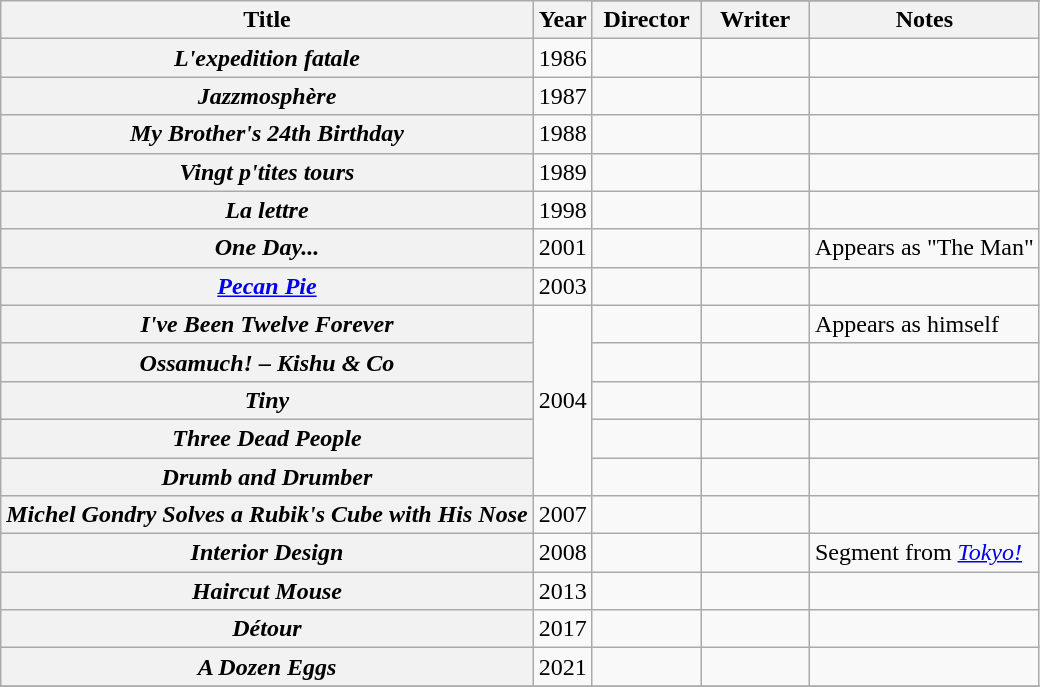<table class="wikitable plainrowheaders" style="margin-right: 0;">
<tr>
<th rowspan="2" scope="col">Title</th>
<th rowspan="2" scope="col">Year</th>
</tr>
<tr>
<th width="65">Director</th>
<th width="65">Writer</th>
<th>Notes</th>
</tr>
<tr>
<th scope="row"><em>L'expedition fatale</em></th>
<td>1986</td>
<td></td>
<td></td>
<td></td>
</tr>
<tr>
<th scope="row"><em>Jazzmosphère</em></th>
<td>1987</td>
<td></td>
<td></td>
<td></td>
</tr>
<tr>
<th scope="row"><em>My Brother's 24th Birthday</em></th>
<td>1988</td>
<td></td>
<td></td>
<td></td>
</tr>
<tr>
<th scope="row"><em>Vingt p'tites tours</em></th>
<td>1989</td>
<td></td>
<td></td>
<td></td>
</tr>
<tr>
<th scope="row"><em>La lettre</em></th>
<td>1998</td>
<td></td>
<td></td>
<td></td>
</tr>
<tr>
<th scope="row"><em>One Day...</em></th>
<td>2001</td>
<td></td>
<td></td>
<td>Appears as "The Man"</td>
</tr>
<tr>
<th scope="row"><em><a href='#'>Pecan Pie</a></em></th>
<td>2003</td>
<td></td>
<td></td>
<td></td>
</tr>
<tr>
<th scope="row"><em>I've Been Twelve Forever</em></th>
<td rowspan=5>2004</td>
<td></td>
<td></td>
<td>Appears as himself</td>
</tr>
<tr>
<th scope="row"><em>Ossamuch! – Kishu & Co</em></th>
<td></td>
<td></td>
<td></td>
</tr>
<tr>
<th scope="row"><em>Tiny</em></th>
<td></td>
<td></td>
<td></td>
</tr>
<tr>
<th scope="row"><em>Three Dead People</em></th>
<td></td>
<td></td>
<td></td>
</tr>
<tr>
<th scope="row"><em>Drumb and Drumber</em></th>
<td></td>
<td></td>
<td></td>
</tr>
<tr>
<th scope="row"><em>Michel Gondry Solves a Rubik's Cube with His Nose</em></th>
<td>2007</td>
<td></td>
<td></td>
<td></td>
</tr>
<tr>
<th scope="row"><em>Interior Design</em></th>
<td>2008</td>
<td></td>
<td></td>
<td>Segment from <em><a href='#'>Tokyo!</a></em></td>
</tr>
<tr>
<th scope="row"><em>Haircut Mouse</em></th>
<td>2013</td>
<td></td>
<td></td>
<td></td>
</tr>
<tr>
<th scope="row"><em>Détour</em></th>
<td>2017</td>
<td></td>
<td></td>
<td></td>
</tr>
<tr>
<th scope="row"><em>A Dozen Eggs</em></th>
<td>2021</td>
<td></td>
<td></td>
<td></td>
</tr>
<tr>
</tr>
</table>
